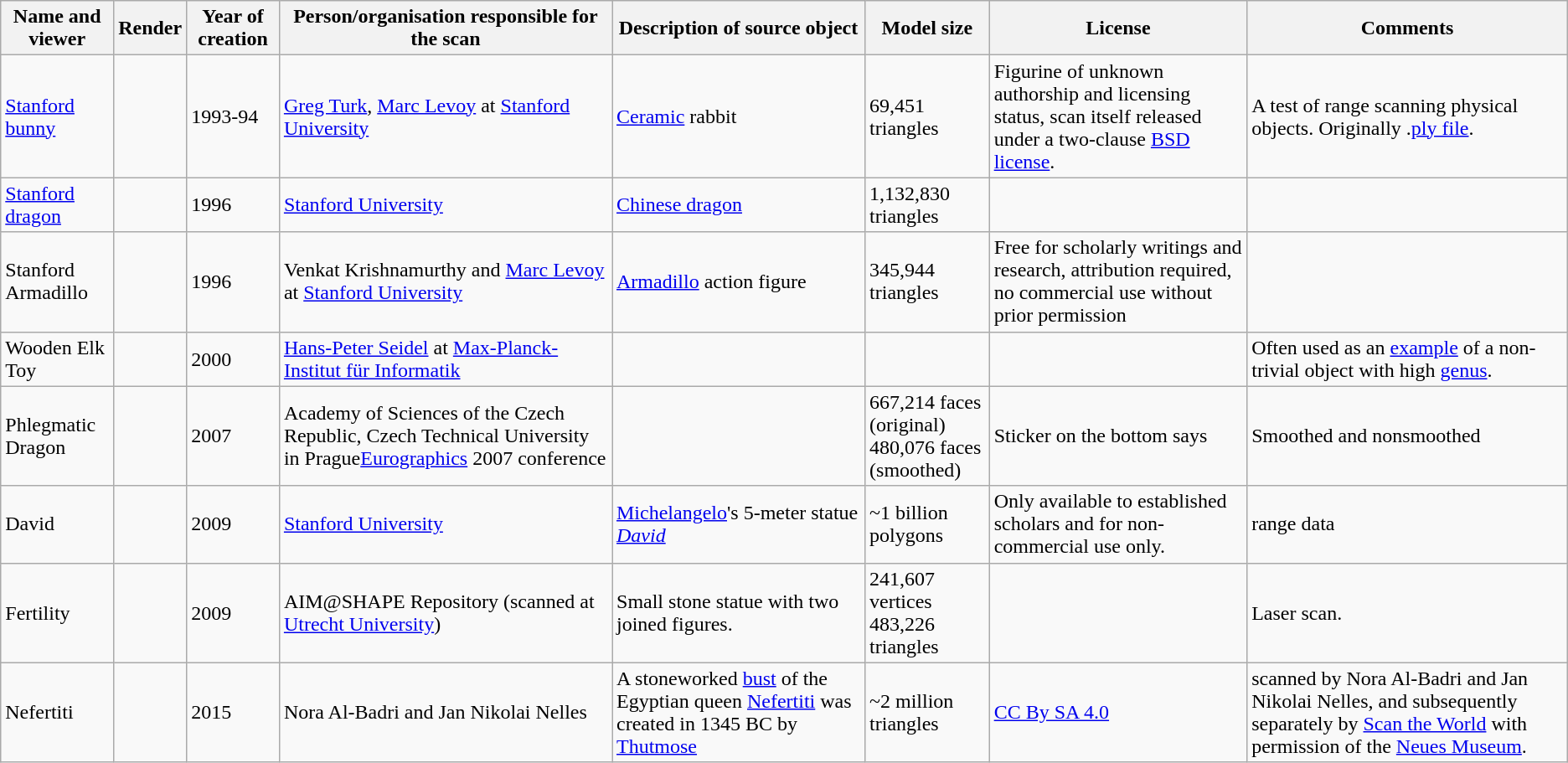<table class="wikitable sortable">
<tr>
<th>Name and viewer</th>
<th>Render</th>
<th>Year of creation</th>
<th>Person/organisation responsible for the scan</th>
<th>Description of source object</th>
<th>Model size</th>
<th>License</th>
<th>Comments</th>
</tr>
<tr>
<td><a href='#'>Stanford bunny</a></td>
<td></td>
<td>1993-94</td>
<td><a href='#'>Greg Turk</a>, <a href='#'>Marc Levoy</a> at <a href='#'>Stanford University</a></td>
<td><a href='#'>Ceramic</a> rabbit</td>
<td>69,451 triangles</td>
<td>Figurine of unknown authorship and licensing status, scan itself released under a two-clause <a href='#'>BSD license</a>.</td>
<td>A test of range scanning physical objects. Originally .<a href='#'>ply file</a>.</td>
</tr>
<tr>
<td><a href='#'>Stanford dragon</a></td>
<td></td>
<td>1996</td>
<td><a href='#'>Stanford University</a></td>
<td><a href='#'>Chinese dragon</a></td>
<td>1,132,830 triangles</td>
<td></td>
<td></td>
</tr>
<tr>
<td>Stanford Armadillo</td>
<td></td>
<td>1996</td>
<td>Venkat Krishnamurthy and <a href='#'>Marc Levoy</a> at <a href='#'>Stanford University</a></td>
<td><a href='#'>Armadillo</a> action figure</td>
<td>345,944 triangles</td>
<td>Free for scholarly writings and research, attribution required, no commercial use without prior permission</td>
<td></td>
</tr>
<tr>
<td>Wooden Elk Toy</td>
<td></td>
<td>2000</td>
<td><a href='#'>Hans-Peter Seidel</a> at <a href='#'>Max-Planck-Institut für Informatik</a></td>
<td></td>
<td></td>
<td></td>
<td>Often used as an <a href='#'>example</a> of a non-trivial object with high <a href='#'>genus</a>.</td>
</tr>
<tr>
<td>Phlegmatic Dragon</td>
<td></td>
<td>2007</td>
<td>Academy of Sciences of the Czech Republic, Czech Technical University in Prague<a href='#'>Eurographics</a> 2007 conference</td>
<td></td>
<td>667,214 faces (original)<br>480,076 faces (smoothed)</td>
<td>Sticker on the bottom says </td>
<td>Smoothed and nonsmoothed</td>
</tr>
<tr>
<td>David</td>
<td></td>
<td>2009</td>
<td><a href='#'>Stanford University</a></td>
<td><a href='#'>Michelangelo</a>'s 5-meter statue <em><a href='#'>David</a></em></td>
<td>~1 billion polygons</td>
<td>Only available to established scholars and for non-commercial use only.</td>
<td>range data</td>
</tr>
<tr>
<td>Fertility</td>
<td></td>
<td>2009</td>
<td>AIM@SHAPE Repository (scanned at <a href='#'>Utrecht University</a>)</td>
<td>Small stone statue with two joined figures.</td>
<td>241,607 vertices<br>483,226 triangles</td>
<td></td>
<td>Laser scan.</td>
</tr>
<tr>
<td>Nefertiti</td>
<td></td>
<td>2015</td>
<td>Nora Al-Badri and Jan Nikolai Nelles</td>
<td>A stoneworked <a href='#'>bust</a> of the Egyptian queen <a href='#'>Nefertiti</a> was created in 1345 BC by <a href='#'>Thutmose</a></td>
<td>~2 million triangles</td>
<td><a href='#'>CC By SA 4.0</a></td>
<td> scanned by Nora Al-Badri and Jan Nikolai Nelles, and subsequently separately by <a href='#'>Scan the World</a> with permission of the <a href='#'>Neues Museum</a>.</td>
</tr>
</table>
